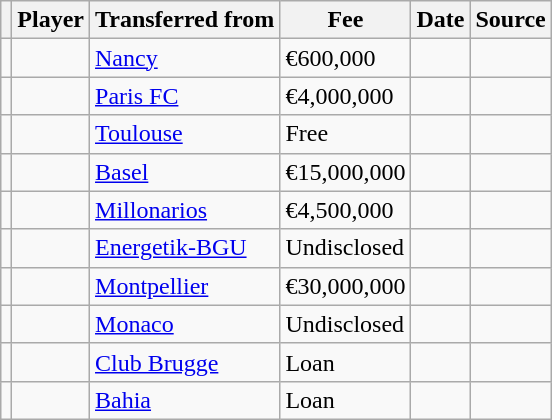<table class="wikitable plainrowheaders sortable">
<tr>
<th></th>
<th scope="col">Player</th>
<th>Transferred from</th>
<th style="width: 65px;">Fee</th>
<th scope="col">Date</th>
<th scope="col">Source</th>
</tr>
<tr>
<td align="center"></td>
<td></td>
<td> <a href='#'>Nancy</a></td>
<td>€600,000</td>
<td></td>
<td></td>
</tr>
<tr>
<td align="center"></td>
<td></td>
<td> <a href='#'>Paris FC</a></td>
<td>€4,000,000</td>
<td></td>
<td></td>
</tr>
<tr>
<td align="center"></td>
<td></td>
<td> <a href='#'>Toulouse</a></td>
<td>Free</td>
<td></td>
<td></td>
</tr>
<tr>
<td align="center"></td>
<td></td>
<td> <a href='#'>Basel</a></td>
<td>€15,000,000</td>
<td></td>
<td></td>
</tr>
<tr>
<td align="center"></td>
<td></td>
<td> <a href='#'>Millonarios</a></td>
<td>€4,500,000</td>
<td></td>
<td></td>
</tr>
<tr>
<td align="center"></td>
<td></td>
<td> <a href='#'>Energetik-BGU</a></td>
<td>Undisclosed</td>
<td></td>
<td></td>
</tr>
<tr>
<td align="center"></td>
<td></td>
<td> <a href='#'>Montpellier</a></td>
<td>€30,000,000</td>
<td></td>
<td></td>
</tr>
<tr>
<td align=center></td>
<td></td>
<td> <a href='#'>Monaco</a></td>
<td>Undisclosed</td>
<td></td>
<td></td>
</tr>
<tr>
<td align="center"></td>
<td></td>
<td> <a href='#'>Club Brugge</a></td>
<td>Loan</td>
<td></td>
<td></td>
</tr>
<tr>
<td align="center"></td>
<td></td>
<td> <a href='#'>Bahia</a></td>
<td>Loan</td>
<td></td>
<td></td>
</tr>
</table>
